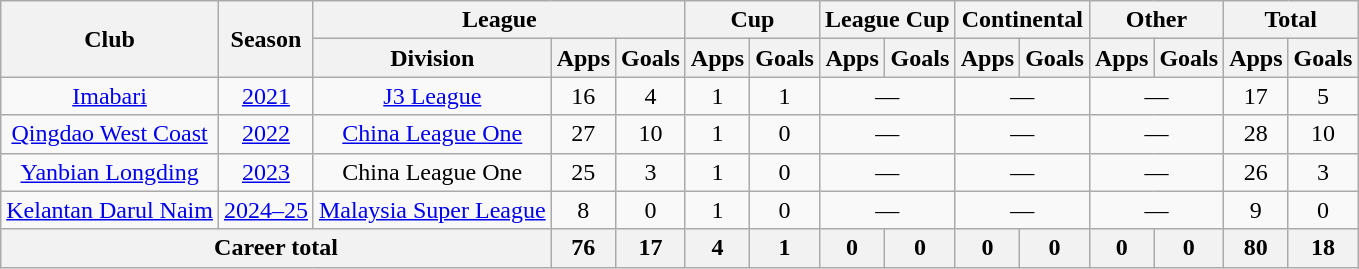<table class="wikitable" style="text-align: center;">
<tr>
<th rowspan="2">Club</th>
<th rowspan="2">Season</th>
<th colspan="3">League</th>
<th colspan="2">Cup</th>
<th colspan="2">League Cup</th>
<th colspan="2">Continental</th>
<th colspan="2">Other</th>
<th colspan="2">Total</th>
</tr>
<tr>
<th>Division</th>
<th>Apps</th>
<th>Goals</th>
<th>Apps</th>
<th>Goals</th>
<th>Apps</th>
<th>Goals</th>
<th>Apps</th>
<th>Goals</th>
<th>Apps</th>
<th>Goals</th>
<th>Apps</th>
<th>Goals</th>
</tr>
<tr>
<td><a href='#'>Imabari</a></td>
<td><a href='#'>2021</a></td>
<td><a href='#'>J3 League</a></td>
<td>16</td>
<td>4</td>
<td>1</td>
<td>1</td>
<td colspan="2">—</td>
<td colspan="2">—</td>
<td colspan="2">—</td>
<td>17</td>
<td>5</td>
</tr>
<tr>
<td><a href='#'>Qingdao West Coast</a></td>
<td><a href='#'>2022</a></td>
<td><a href='#'>China League One</a></td>
<td>27</td>
<td>10</td>
<td>1</td>
<td>0</td>
<td colspan="2">—</td>
<td colspan="2">—</td>
<td colspan="2">—</td>
<td>28</td>
<td>10</td>
</tr>
<tr>
<td><a href='#'>Yanbian Longding</a></td>
<td><a href='#'>2023</a></td>
<td>China League One</td>
<td>25</td>
<td>3</td>
<td>1</td>
<td>0</td>
<td colspan="2">—</td>
<td colspan="2">—</td>
<td colspan="2">—</td>
<td>26</td>
<td>3</td>
</tr>
<tr>
<td><a href='#'>Kelantan Darul Naim</a></td>
<td><a href='#'>2024–25</a></td>
<td><a href='#'>Malaysia Super League</a></td>
<td>8</td>
<td>0</td>
<td>1</td>
<td>0</td>
<td colspan="2">—</td>
<td colspan="2">—</td>
<td colspan="2">—</td>
<td>9</td>
<td>0</td>
</tr>
<tr>
<th colspan="3"><strong>Career total</strong></th>
<th>76</th>
<th>17</th>
<th>4</th>
<th>1</th>
<th>0</th>
<th>0</th>
<th>0</th>
<th>0</th>
<th>0</th>
<th>0</th>
<th>80</th>
<th>18</th>
</tr>
</table>
